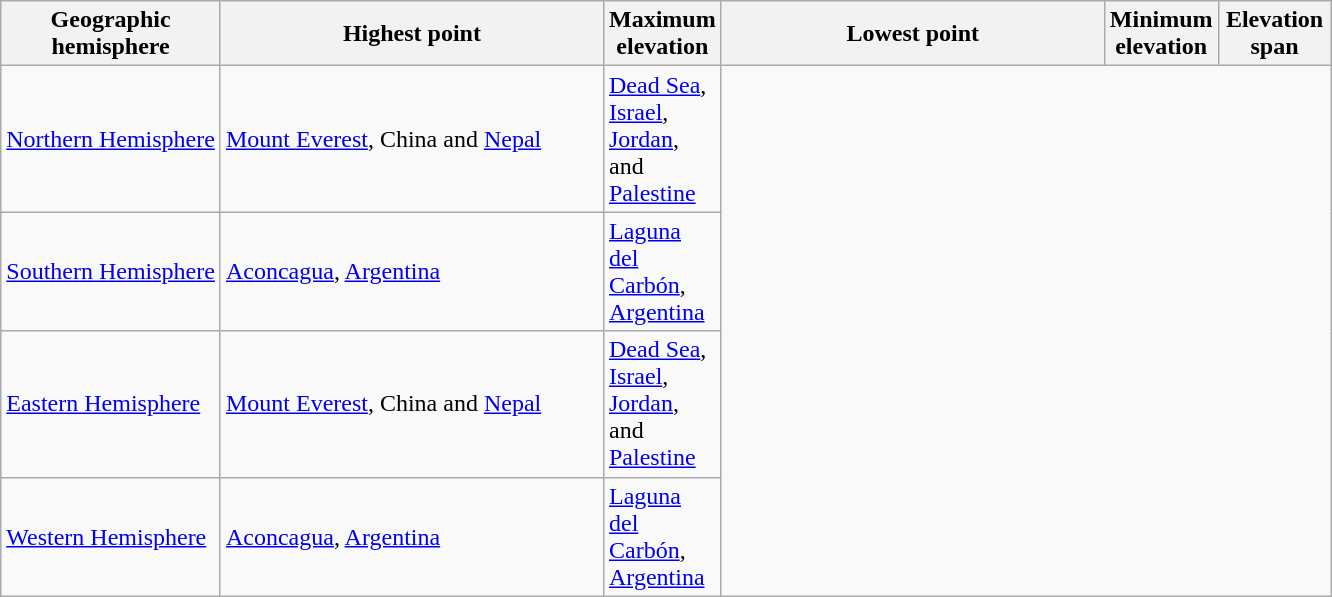<table class="wikitable sortable">
<tr>
<th width="132px">Geographic hemisphere</th>
<th width="248px">Highest point</th>
<th width="68px">Maximum elevation</th>
<th width="248px">Lowest point</th>
<th width="68px">Minimum elevation</th>
<th width="68px">Elevation span</th>
</tr>
<tr>
<td><a href='#'>Northern&nbsp;Hemisphere</a></td>
<td><a href='#'>Mount Everest</a>, China and <a href='#'>Nepal</a><br></td>
<td><a href='#'>Dead Sea</a>, <a href='#'>Israel</a>, <a href='#'>Jordan</a>, and <a href='#'>Palestine</a><br>
</td>
</tr>
<tr>
<td><a href='#'>Southern&nbsp;Hemisphere</a></td>
<td><a href='#'>Aconcagua</a>, <a href='#'>Argentina</a><br></td>
<td><a href='#'>Laguna del Carbón</a>, <a href='#'>Argentina</a><br>
</td>
</tr>
<tr>
<td><a href='#'>Eastern&nbsp;Hemisphere</a></td>
<td><a href='#'>Mount Everest</a>, China and <a href='#'>Nepal</a><br></td>
<td><a href='#'>Dead Sea</a>, <a href='#'>Israel</a>, <a href='#'>Jordan</a>, and <a href='#'>Palestine</a><br>
</td>
</tr>
<tr>
<td><a href='#'>Western&nbsp;Hemisphere</a></td>
<td><a href='#'>Aconcagua</a>, <a href='#'>Argentina</a><br></td>
<td><a href='#'>Laguna del Carbón</a>, <a href='#'>Argentina</a><br>
</td>
</tr>
</table>
